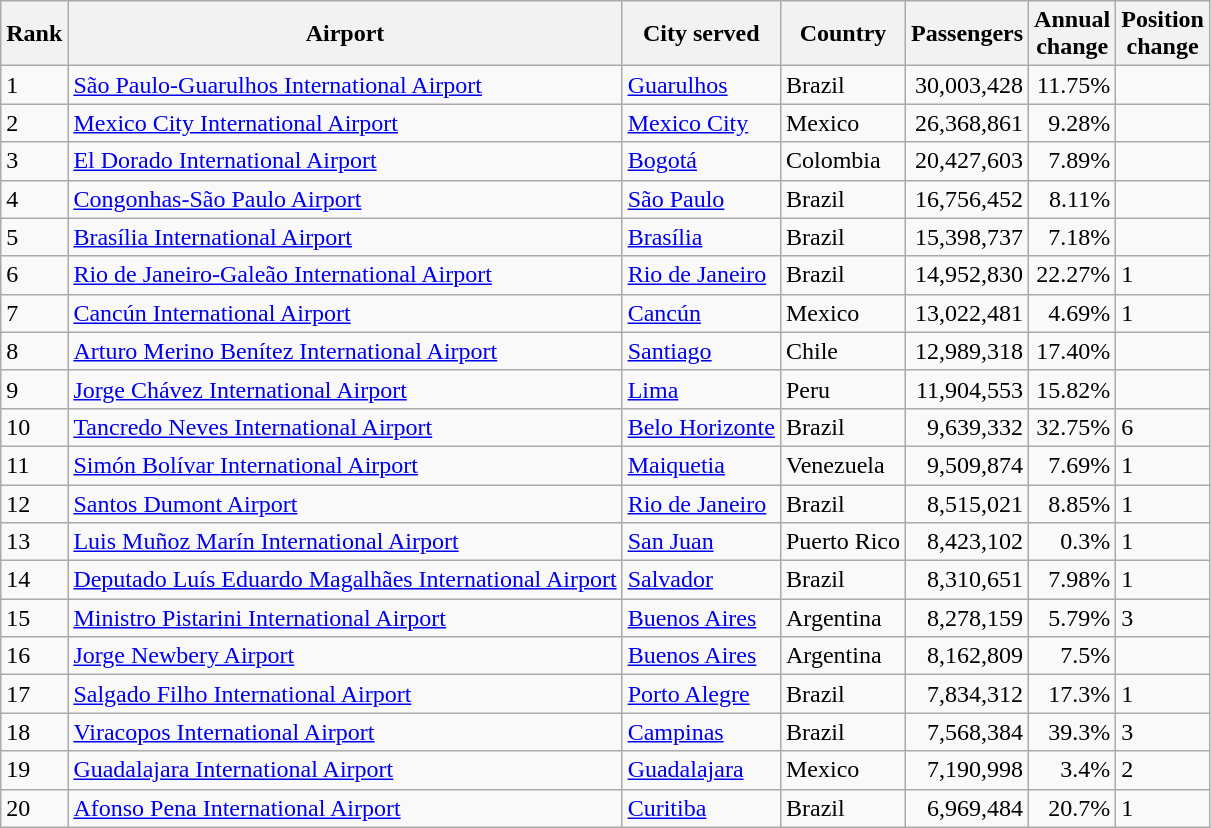<table class="wikitable sortable">
<tr>
<th>Rank</th>
<th>Airport</th>
<th>City served</th>
<th>Country</th>
<th>Passengers</th>
<th>Annual<br>change</th>
<th>Position<br>change</th>
</tr>
<tr>
<td>1</td>
<td><a href='#'>São Paulo-Guarulhos International Airport</a></td>
<td><a href='#'>Guarulhos</a></td>
<td>Brazil</td>
<td align="right">30,003,428</td>
<td align="right">11.75%</td>
<td></td>
</tr>
<tr>
<td>2</td>
<td><a href='#'>Mexico City International Airport</a></td>
<td><a href='#'>Mexico City</a></td>
<td>Mexico</td>
<td align="right">26,368,861</td>
<td align="right">9.28%</td>
<td></td>
</tr>
<tr>
<td>3</td>
<td><a href='#'>El Dorado International Airport</a></td>
<td><a href='#'>Bogotá</a></td>
<td>Colombia</td>
<td align="right">20,427,603</td>
<td align="right">7.89%</td>
<td></td>
</tr>
<tr>
<td>4</td>
<td><a href='#'>Congonhas-São Paulo Airport</a></td>
<td><a href='#'>São Paulo</a></td>
<td>Brazil</td>
<td align="right">16,756,452</td>
<td align="right">8.11%</td>
<td></td>
</tr>
<tr>
<td>5</td>
<td><a href='#'>Brasília International Airport</a></td>
<td><a href='#'>Brasília</a></td>
<td>Brazil</td>
<td align="right">15,398,737</td>
<td align="right">7.18%</td>
<td></td>
</tr>
<tr>
<td>6</td>
<td><a href='#'>Rio de Janeiro-Galeão International Airport</a></td>
<td><a href='#'>Rio de Janeiro</a></td>
<td>Brazil</td>
<td align="right">14,952,830</td>
<td align="right">22.27%</td>
<td>1</td>
</tr>
<tr>
<td>7</td>
<td><a href='#'>Cancún International Airport</a></td>
<td><a href='#'>Cancún</a></td>
<td>Mexico</td>
<td align="right">13,022,481</td>
<td align="right">4.69%</td>
<td>1</td>
</tr>
<tr>
<td>8</td>
<td><a href='#'>Arturo Merino Benítez International Airport</a></td>
<td><a href='#'>Santiago</a></td>
<td>Chile</td>
<td align="right">12,989,318</td>
<td align="right">17.40%</td>
<td></td>
</tr>
<tr>
<td>9</td>
<td><a href='#'>Jorge Chávez International Airport</a></td>
<td><a href='#'>Lima</a></td>
<td>Peru</td>
<td align="right">11,904,553</td>
<td align="right">15.82%</td>
<td></td>
</tr>
<tr>
<td>10</td>
<td><a href='#'>Tancredo Neves International Airport</a></td>
<td><a href='#'>Belo Horizonte</a></td>
<td>Brazil</td>
<td align="right">9,639,332</td>
<td align="right">32.75%</td>
<td>6</td>
</tr>
<tr>
<td>11</td>
<td><a href='#'>Simón Bolívar International Airport</a></td>
<td><a href='#'>Maiquetia</a></td>
<td>Venezuela</td>
<td align="right">9,509,874</td>
<td align="right">7.69%</td>
<td>1</td>
</tr>
<tr>
<td>12</td>
<td><a href='#'>Santos Dumont Airport</a></td>
<td><a href='#'>Rio de Janeiro</a></td>
<td>Brazil</td>
<td align="right">8,515,021</td>
<td align="right">8.85%</td>
<td>1</td>
</tr>
<tr>
<td>13</td>
<td><a href='#'>Luis Muñoz Marín International Airport</a></td>
<td><a href='#'>San Juan</a></td>
<td>Puerto Rico</td>
<td align="right">8,423,102</td>
<td align="right">0.3%</td>
<td>1</td>
</tr>
<tr>
<td>14</td>
<td><a href='#'>Deputado Luís Eduardo Magalhães International Airport</a></td>
<td><a href='#'>Salvador</a></td>
<td>Brazil</td>
<td align="right">8,310,651</td>
<td align="right">7.98%</td>
<td>1</td>
</tr>
<tr>
<td>15</td>
<td><a href='#'>Ministro Pistarini International Airport</a></td>
<td><a href='#'>Buenos Aires</a></td>
<td>Argentina</td>
<td align="right">8,278,159</td>
<td align="right">5.79%</td>
<td>3</td>
</tr>
<tr>
<td>16</td>
<td><a href='#'>Jorge Newbery Airport</a></td>
<td><a href='#'>Buenos Aires</a></td>
<td>Argentina</td>
<td align="right">8,162,809</td>
<td align="right">7.5%</td>
<td></td>
</tr>
<tr>
<td>17</td>
<td><a href='#'>Salgado Filho International Airport</a></td>
<td><a href='#'>Porto Alegre</a></td>
<td>Brazil</td>
<td align="right">7,834,312</td>
<td align="right">17.3%</td>
<td>1</td>
</tr>
<tr>
<td>18</td>
<td><a href='#'>Viracopos International Airport</a></td>
<td><a href='#'>Campinas</a></td>
<td>Brazil</td>
<td align="right">7,568,384</td>
<td align="right">39.3%</td>
<td>3</td>
</tr>
<tr>
<td>19</td>
<td><a href='#'>Guadalajara International Airport</a></td>
<td><a href='#'>Guadalajara</a></td>
<td>Mexico</td>
<td align="right">7,190,998</td>
<td align="right">3.4%</td>
<td>2</td>
</tr>
<tr>
<td>20</td>
<td><a href='#'>Afonso Pena International Airport</a></td>
<td><a href='#'>Curitiba</a></td>
<td>Brazil</td>
<td align="right">6,969,484</td>
<td align="right">20.7%</td>
<td>1</td>
</tr>
</table>
